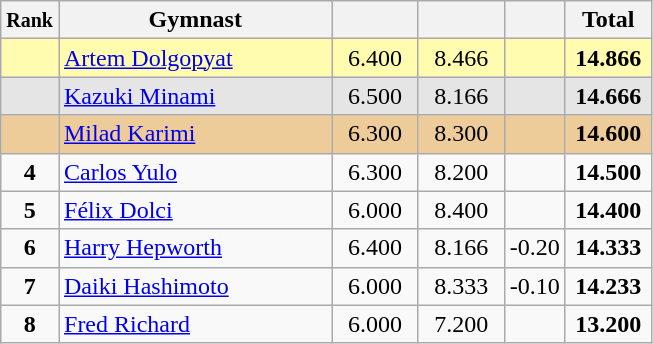<table style="text-align:center;" class="wikitable sortable">
<tr>
<th scope="col" style="width:15px;"><small>Rank</small></th>
<th scope="col" style="width:175px;">Gymnast</th>
<th scope="col" style="width:50px;"><small></small></th>
<th scope="col" style="width:50px;"><small></small></th>
<th scope="col" style="width:20px;"><small></small></th>
<th scope="col" style="width:50px;">Total</th>
</tr>
<tr style="background:#fffcaf;">
<td scope="row" style="text-align:center"><strong></strong></td>
<td style=text-align:left;"> <a href='#'>Artem Dolgopyat</a></td>
<td>6.400</td>
<td>8.466</td>
<td></td>
<td><strong>14.866</strong></td>
</tr>
<tr style="background:#e5e5e5;">
<td scope="row" style="text-align:center"><strong></strong></td>
<td style=text-align:left;"> <a href='#'>Kazuki Minami</a></td>
<td>6.500</td>
<td>8.166</td>
<td></td>
<td><strong>14.666</strong></td>
</tr>
<tr style="background:#ec9;">
<td scope="row" style="text-align:center"><strong></strong></td>
<td style=text-align:left;"> <a href='#'>Milad Karimi</a></td>
<td>6.300</td>
<td>8.300</td>
<td></td>
<td><strong>14.600</strong></td>
</tr>
<tr>
<td scope="row" style="text-align:center"><strong>4</strong></td>
<td style=text-align:left;"> <a href='#'>Carlos Yulo</a></td>
<td>6.300</td>
<td>8.200</td>
<td></td>
<td><strong>14.500</strong></td>
</tr>
<tr>
<td scope="row" style="text-align:center"><strong>5</strong></td>
<td style=text-align:left;"> <a href='#'>Félix Dolci</a></td>
<td>6.000</td>
<td>8.400</td>
<td></td>
<td><strong>14.400</strong></td>
</tr>
<tr>
<td scope="row" style="text-align:center"><strong>6</strong></td>
<td style=text-align:left;"> <a href='#'>Harry Hepworth</a></td>
<td>6.400</td>
<td>8.166</td>
<td>-0.20</td>
<td><strong>14.333</strong></td>
</tr>
<tr>
<td scope="row" style="text-align:center"><strong>7</strong></td>
<td style=text-align:left;"> <a href='#'>Daiki Hashimoto</a></td>
<td>6.000</td>
<td>8.333</td>
<td>-0.10</td>
<td><strong>14.233</strong></td>
</tr>
<tr>
<td scope="row" style="text-align:center"><strong>8</strong></td>
<td style=text-align:left;"> <a href='#'>Fred Richard</a></td>
<td>6.000</td>
<td>7.200</td>
<td></td>
<td><strong>13.200</strong></td>
</tr>
</table>
